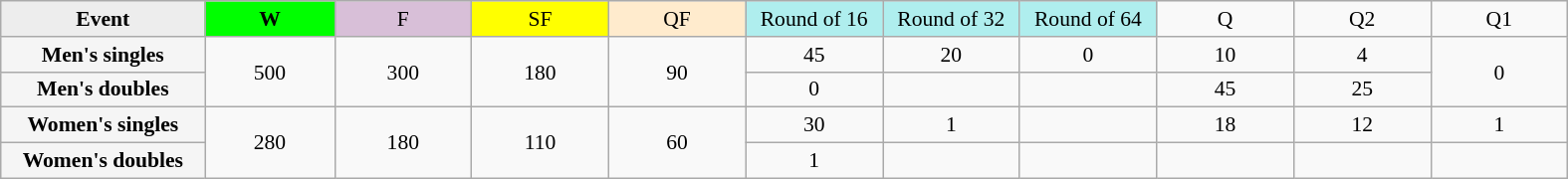<table class=wikitable style=font-size:90%;text-align:center>
<tr>
<td style="width:130px; background:#ededed;"><strong>Event</strong></td>
<td style="width:80px; background:lime;"><strong>W</strong></td>
<td style="width:85px; background:thistle;">F</td>
<td style="width:85px; background:#ff0;">SF</td>
<td style="width:85px; background:#ffebcd;">QF</td>
<td style="width:85px; background:#afeeee;">Round of 16</td>
<td style="width:85px; background:#afeeee;">Round of 32</td>
<td style="width:85px; background:#afeeee;">Round of 64</td>
<td width=85>Q</td>
<td width=85>Q2</td>
<td width=85>Q1</td>
</tr>
<tr>
<th style="background:#f5f5f5;">Men's singles</th>
<td rowspan=2>500</td>
<td rowspan=2>300</td>
<td rowspan=2>180</td>
<td rowspan=2>90</td>
<td>45</td>
<td>20</td>
<td>0</td>
<td>10</td>
<td>4</td>
<td rowspan=2>0</td>
</tr>
<tr>
<th style="background:#f5f5f5;">Men's doubles</th>
<td>0</td>
<td></td>
<td></td>
<td>45</td>
<td>25</td>
</tr>
<tr>
<th style="background:#f5f5f5;">Women's singles</th>
<td rowspan=2>280</td>
<td rowspan=2>180</td>
<td rowspan=2>110</td>
<td rowspan=2>60</td>
<td>30</td>
<td>1</td>
<td></td>
<td>18</td>
<td>12</td>
<td>1</td>
</tr>
<tr>
<th style="background:#f5f5f5;">Women's doubles</th>
<td>1</td>
<td></td>
<td></td>
<td></td>
<td></td>
<td></td>
</tr>
</table>
